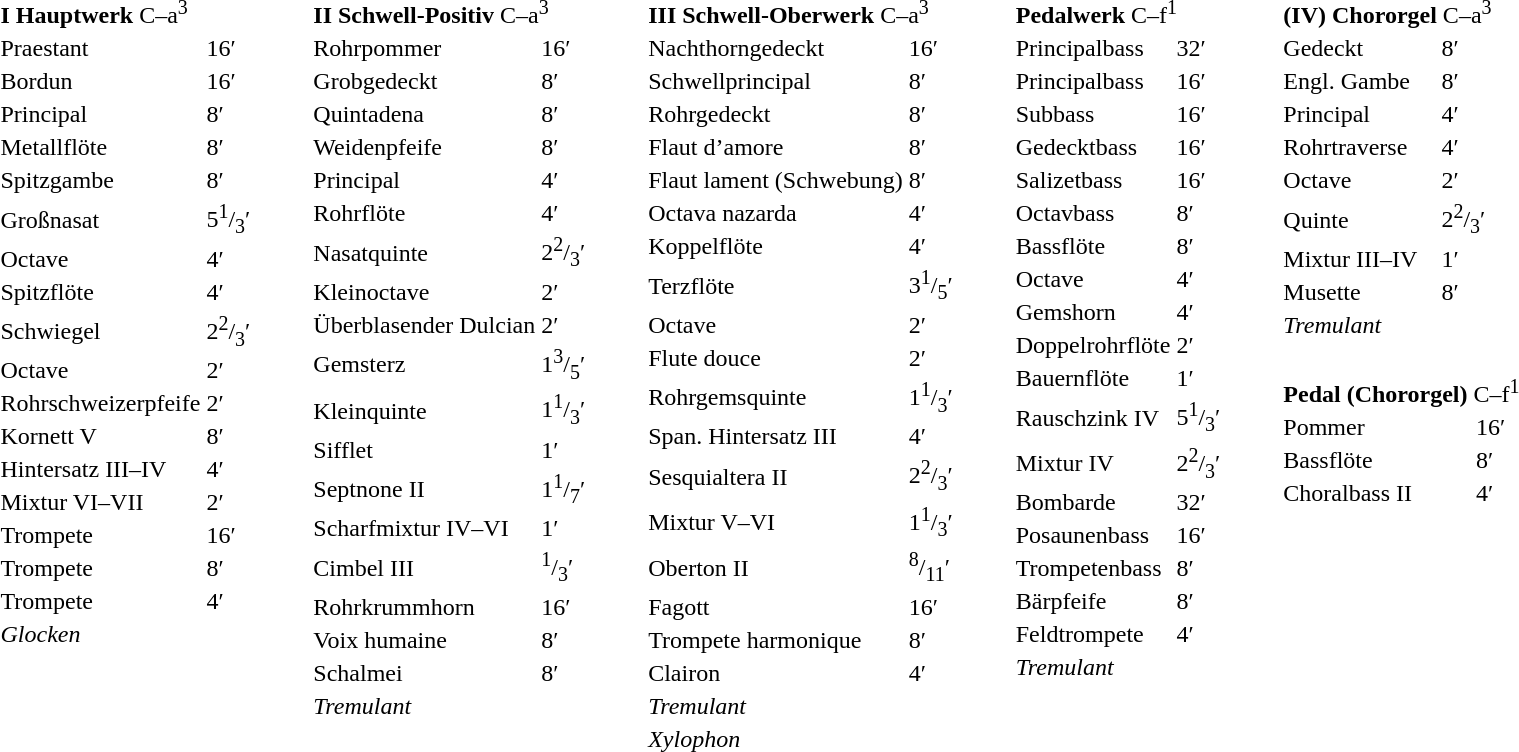<table border="0" cellspacing="24" cellpadding="18" style="border-collapse:collapse;">
<tr>
<td style="vertical-align:top"><br><table border="0">
<tr>
<td colspan="16"><strong>I Hauptwerk</strong> C–a<sup>3</sup><br></td>
</tr>
<tr>
<td>Praestant</td>
<td>16′</td>
</tr>
<tr>
<td>Bordun</td>
<td>16′</td>
</tr>
<tr>
<td>Principal</td>
<td>8′</td>
</tr>
<tr>
<td>Metallflöte</td>
<td>8′</td>
</tr>
<tr>
<td>Spitzgambe</td>
<td>8′</td>
</tr>
<tr>
<td>Großnasat</td>
<td>5<sup>1</sup>/<sub>3</sub>′</td>
</tr>
<tr>
<td>Octave</td>
<td>4′</td>
</tr>
<tr>
<td>Spitzflöte</td>
<td>4′</td>
</tr>
<tr>
<td>Schwiegel</td>
<td>2<sup>2</sup>/<sub>3</sub>′</td>
</tr>
<tr>
<td>Octave</td>
<td>2′</td>
</tr>
<tr>
<td>Rohrschweizerpfeife</td>
<td>2′</td>
</tr>
<tr>
<td>Kornett V</td>
<td>8′</td>
</tr>
<tr>
<td>Hintersatz III–IV</td>
<td>4′</td>
</tr>
<tr>
<td>Mixtur VI–VII</td>
<td>2′</td>
</tr>
<tr>
<td>Trompete</td>
<td>16′</td>
</tr>
<tr>
<td>Trompete</td>
<td>8′</td>
</tr>
<tr>
<td>Trompete</td>
<td>4′</td>
</tr>
<tr>
<td><em>Glocken</em></td>
</tr>
</table>
</td>
<td style="vertical-align:top"><br><table border="0">
<tr>
<td colspan="16"><strong>II Schwell-Positiv</strong> C–a<sup>3</sup><br></td>
</tr>
<tr>
<td>Rohrpommer</td>
<td>16′</td>
</tr>
<tr>
<td>Grobgedeckt</td>
<td>8′</td>
</tr>
<tr>
<td>Quintadena</td>
<td>8′</td>
</tr>
<tr>
<td>Weidenpfeife</td>
<td>8′</td>
</tr>
<tr>
<td>Principal</td>
<td>4′</td>
</tr>
<tr>
<td>Rohrflöte</td>
<td>4′</td>
</tr>
<tr>
<td>Nasatquinte</td>
<td>2<sup>2</sup>/<sub>3</sub>′</td>
</tr>
<tr>
<td>Kleinoctave</td>
<td>2′</td>
</tr>
<tr>
<td>Überblasender Dulcian</td>
<td>2′</td>
</tr>
<tr>
<td>Gemsterz</td>
<td>1<sup>3</sup>/<sub>5</sub>′</td>
</tr>
<tr>
<td>Kleinquinte</td>
<td>1<sup>1</sup>/<sub>3</sub>′</td>
</tr>
<tr>
<td>Sifflet</td>
<td>1′</td>
</tr>
<tr>
<td>Septnone II</td>
<td>1<sup>1</sup>/<sub>7</sub>′</td>
</tr>
<tr>
<td>Scharfmixtur IV–VI</td>
<td>1′</td>
</tr>
<tr>
<td>Cimbel III</td>
<td><sup>1</sup>/<sub>3</sub>′</td>
</tr>
<tr>
<td>Rohrkrummhorn</td>
<td>16′</td>
</tr>
<tr>
<td>Voix humaine</td>
<td>8′</td>
</tr>
<tr>
<td>Schalmei</td>
<td>8′</td>
</tr>
<tr>
<td><em>Tremulant</em></td>
</tr>
</table>
</td>
<td style="vertical-align:top"><br><table border="0">
<tr>
<td colspan="16"><strong>III Schwell-Oberwerk</strong> C–a<sup>3</sup><br></td>
</tr>
<tr>
<td>Nachthorngedeckt</td>
<td>16′</td>
</tr>
<tr>
<td>Schwellprincipal</td>
<td>8′</td>
</tr>
<tr>
<td>Rohrgedeckt</td>
<td>8′</td>
</tr>
<tr>
<td>Flaut d’amore</td>
<td>8′</td>
</tr>
<tr>
<td>Flaut lament (Schwebung)</td>
<td>8′</td>
</tr>
<tr>
<td>Octava nazarda</td>
<td>4′</td>
</tr>
<tr>
<td>Koppelflöte</td>
<td>4′</td>
</tr>
<tr>
<td>Terzflöte</td>
<td>3<sup>1</sup>/<sub>5</sub>′</td>
</tr>
<tr>
<td>Octave</td>
<td>2′</td>
</tr>
<tr>
<td>Flute douce</td>
<td>2′</td>
</tr>
<tr>
<td>Rohrgemsquinte</td>
<td>1<sup>1</sup>/<sub>3</sub>′</td>
</tr>
<tr>
<td>Span. Hintersatz III</td>
<td>4′</td>
</tr>
<tr>
<td>Sesquialtera II</td>
<td>2<sup>2</sup>/<sub>3</sub>′</td>
</tr>
<tr>
<td>Mixtur V–VI</td>
<td>1<sup>1</sup>/<sub>3</sub>′</td>
</tr>
<tr>
<td>Oberton II</td>
<td><sup>8</sup>/<sub>11</sub>′</td>
</tr>
<tr>
<td>Fagott</td>
<td>16′</td>
</tr>
<tr>
<td>Trompete harmonique</td>
<td>8′</td>
</tr>
<tr>
<td>Clairon</td>
<td>4′</td>
</tr>
<tr>
<td><em>Tremulant</em></td>
</tr>
<tr>
<td><em>Xylophon</em></td>
</tr>
</table>
</td>
<td style="vertical-align:top"><br><table border="0">
<tr>
<td colspan="16"><strong>Pedalwerk</strong> C–f<sup>1</sup><br></td>
</tr>
<tr>
<td>Principalbass</td>
<td>32′</td>
</tr>
<tr>
<td>Principalbass</td>
<td>16′</td>
</tr>
<tr>
<td>Subbass</td>
<td>16′</td>
</tr>
<tr>
<td>Gedecktbass</td>
<td>16′</td>
</tr>
<tr>
<td>Salizetbass</td>
<td>16′</td>
</tr>
<tr>
<td>Octavbass</td>
<td>8′</td>
</tr>
<tr>
<td>Bassflöte</td>
<td>8′</td>
</tr>
<tr>
<td>Octave</td>
<td>4′</td>
</tr>
<tr>
<td>Gemshorn</td>
<td>4′</td>
</tr>
<tr>
<td>Doppelrohrflöte</td>
<td>2′</td>
</tr>
<tr>
<td>Bauernflöte</td>
<td>1′</td>
</tr>
<tr>
<td>Rauschzink IV</td>
<td>5<sup>1</sup>/<sub>3</sub>′</td>
</tr>
<tr>
<td>Mixtur IV</td>
<td>2<sup>2</sup>/<sub>3</sub>′</td>
</tr>
<tr>
<td>Bombarde</td>
<td>32′</td>
</tr>
<tr>
<td>Posaunenbass</td>
<td>16′</td>
</tr>
<tr>
<td>Trompetenbass</td>
<td>8′</td>
</tr>
<tr>
<td>Bärpfeife</td>
<td>8′</td>
</tr>
<tr>
<td>Feldtrompete</td>
<td>4′</td>
</tr>
<tr>
<td><em>Tremulant</em></td>
</tr>
</table>
</td>
<td style="vertical-align:top"><br><table border="0">
<tr>
<td colspan="16"><strong>(IV) Chororgel</strong> C–a<sup>3</sup><br></td>
</tr>
<tr>
<td>Gedeckt</td>
<td>8′</td>
</tr>
<tr>
<td>Engl. Gambe</td>
<td>8′</td>
</tr>
<tr>
<td>Principal</td>
<td>4′</td>
</tr>
<tr>
<td>Rohrtraverse</td>
<td>4′</td>
</tr>
<tr>
<td>Octave</td>
<td>2′</td>
</tr>
<tr>
<td>Quinte</td>
<td>2<sup>2</sup>/<sub>3</sub>′</td>
</tr>
<tr>
<td>Mixtur III–IV</td>
<td>1′</td>
</tr>
<tr>
<td>Musette</td>
<td>8′</td>
</tr>
<tr>
<td><em>Tremulant</em></td>
</tr>
</table>
<br><table border="0">
<tr>
<td colspan="16"><strong>Pedal (Chororgel)</strong> C–f<sup>1</sup><br></td>
</tr>
<tr>
<td>Pommer</td>
<td>16′</td>
</tr>
<tr>
<td>Bassflöte</td>
<td>8′</td>
</tr>
<tr>
<td>Choralbass II</td>
<td>4′</td>
</tr>
</table>
</td>
</tr>
</table>
